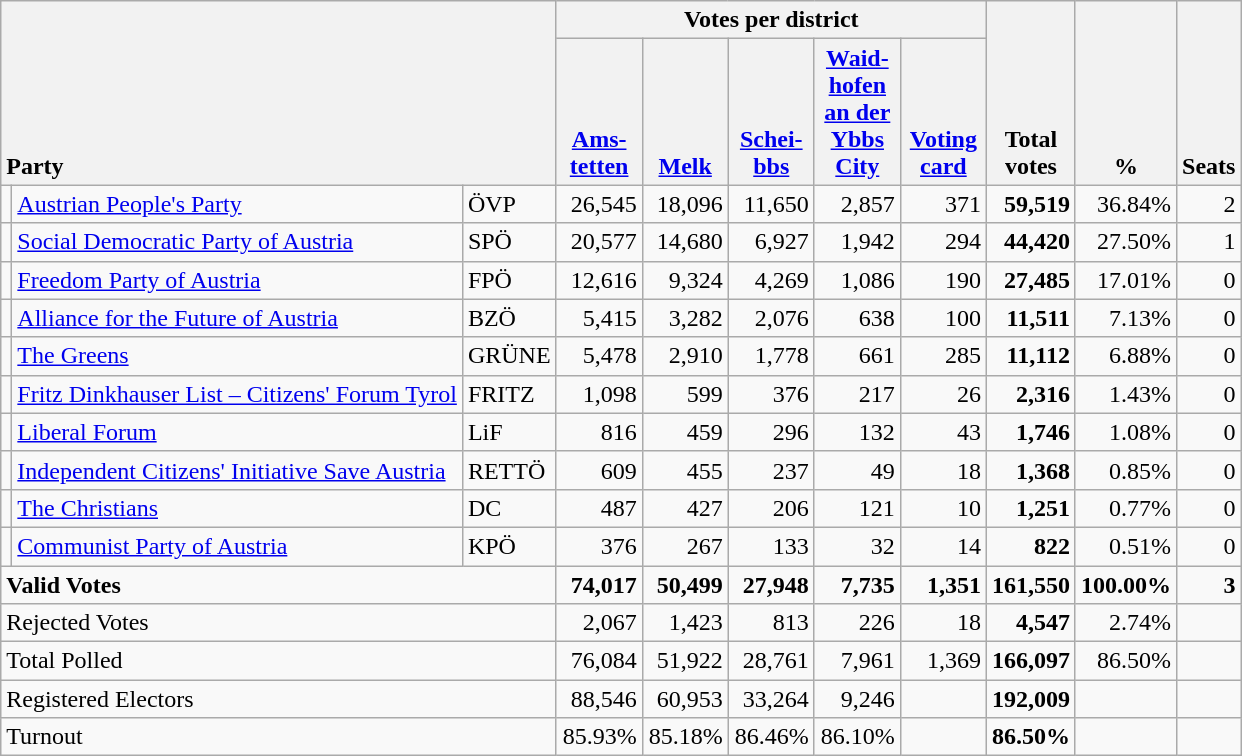<table class="wikitable" border="1" style="text-align:right;">
<tr>
<th style="text-align:left;" valign=bottom rowspan=2 colspan=3>Party</th>
<th colspan=5>Votes per district</th>
<th align=center valign=bottom rowspan=2 width="50">Total<br>votes</th>
<th align=center valign=bottom rowspan=2 width="50">%</th>
<th align=center valign=bottom rowspan=2>Seats</th>
</tr>
<tr>
<th align=center valign=bottom width="50"><a href='#'>Ams-<br>tetten</a></th>
<th align=center valign=bottom width="50"><a href='#'>Melk</a></th>
<th align=center valign=bottom width="50"><a href='#'>Schei-<br>bbs</a></th>
<th align=center valign=bottom width="50"><a href='#'>Waid-<br>hofen<br>an der<br>Ybbs<br>City</a></th>
<th align=center valign=bottom width="50"><a href='#'>Voting<br>card</a></th>
</tr>
<tr>
<td></td>
<td align=left><a href='#'>Austrian People's Party</a></td>
<td align=left>ÖVP</td>
<td>26,545</td>
<td>18,096</td>
<td>11,650</td>
<td>2,857</td>
<td>371</td>
<td><strong>59,519</strong></td>
<td>36.84%</td>
<td>2</td>
</tr>
<tr>
<td></td>
<td align=left style="white-space: nowrap;"><a href='#'>Social Democratic Party of Austria</a></td>
<td align=left>SPÖ</td>
<td>20,577</td>
<td>14,680</td>
<td>6,927</td>
<td>1,942</td>
<td>294</td>
<td><strong>44,420</strong></td>
<td>27.50%</td>
<td>1</td>
</tr>
<tr>
<td></td>
<td align=left><a href='#'>Freedom Party of Austria</a></td>
<td align=left>FPÖ</td>
<td>12,616</td>
<td>9,324</td>
<td>4,269</td>
<td>1,086</td>
<td>190</td>
<td><strong>27,485</strong></td>
<td>17.01%</td>
<td>0</td>
</tr>
<tr>
<td></td>
<td align=left><a href='#'>Alliance for the Future of Austria</a></td>
<td align=left>BZÖ</td>
<td>5,415</td>
<td>3,282</td>
<td>2,076</td>
<td>638</td>
<td>100</td>
<td><strong>11,511</strong></td>
<td>7.13%</td>
<td>0</td>
</tr>
<tr>
<td></td>
<td align=left><a href='#'>The Greens</a></td>
<td align=left>GRÜNE</td>
<td>5,478</td>
<td>2,910</td>
<td>1,778</td>
<td>661</td>
<td>285</td>
<td><strong>11,112</strong></td>
<td>6.88%</td>
<td>0</td>
</tr>
<tr>
<td></td>
<td align=left><a href='#'>Fritz Dinkhauser List – Citizens' Forum Tyrol </a></td>
<td align=left>FRITZ</td>
<td>1,098</td>
<td>599</td>
<td>376</td>
<td>217</td>
<td>26</td>
<td><strong>2,316</strong></td>
<td>1.43%</td>
<td>0</td>
</tr>
<tr>
<td></td>
<td align=left><a href='#'>Liberal Forum</a></td>
<td align=left>LiF</td>
<td>816</td>
<td>459</td>
<td>296</td>
<td>132</td>
<td>43</td>
<td><strong>1,746</strong></td>
<td>1.08%</td>
<td>0</td>
</tr>
<tr>
<td></td>
<td align=left><a href='#'>Independent Citizens' Initiative Save Austria</a></td>
<td align=left>RETTÖ</td>
<td>609</td>
<td>455</td>
<td>237</td>
<td>49</td>
<td>18</td>
<td><strong>1,368</strong></td>
<td>0.85%</td>
<td>0</td>
</tr>
<tr>
<td></td>
<td align=left><a href='#'>The Christians</a></td>
<td align=left>DC</td>
<td>487</td>
<td>427</td>
<td>206</td>
<td>121</td>
<td>10</td>
<td><strong>1,251</strong></td>
<td>0.77%</td>
<td>0</td>
</tr>
<tr>
<td></td>
<td align=left><a href='#'>Communist Party of Austria</a></td>
<td align=left>KPÖ</td>
<td>376</td>
<td>267</td>
<td>133</td>
<td>32</td>
<td>14</td>
<td><strong>822</strong></td>
<td>0.51%</td>
<td>0</td>
</tr>
<tr style="font-weight:bold">
<td align=left colspan=3>Valid Votes</td>
<td>74,017</td>
<td>50,499</td>
<td>27,948</td>
<td>7,735</td>
<td>1,351</td>
<td>161,550</td>
<td>100.00%</td>
<td>3</td>
</tr>
<tr>
<td align=left colspan=3>Rejected Votes</td>
<td>2,067</td>
<td>1,423</td>
<td>813</td>
<td>226</td>
<td>18</td>
<td><strong>4,547</strong></td>
<td>2.74%</td>
<td></td>
</tr>
<tr>
<td align=left colspan=3>Total Polled</td>
<td>76,084</td>
<td>51,922</td>
<td>28,761</td>
<td>7,961</td>
<td>1,369</td>
<td><strong>166,097</strong></td>
<td>86.50%</td>
<td></td>
</tr>
<tr>
<td align=left colspan=3>Registered Electors</td>
<td>88,546</td>
<td>60,953</td>
<td>33,264</td>
<td>9,246</td>
<td></td>
<td><strong>192,009</strong></td>
<td></td>
<td></td>
</tr>
<tr>
<td align=left colspan=3>Turnout</td>
<td>85.93%</td>
<td>85.18%</td>
<td>86.46%</td>
<td>86.10%</td>
<td></td>
<td><strong>86.50%</strong></td>
<td></td>
<td></td>
</tr>
</table>
